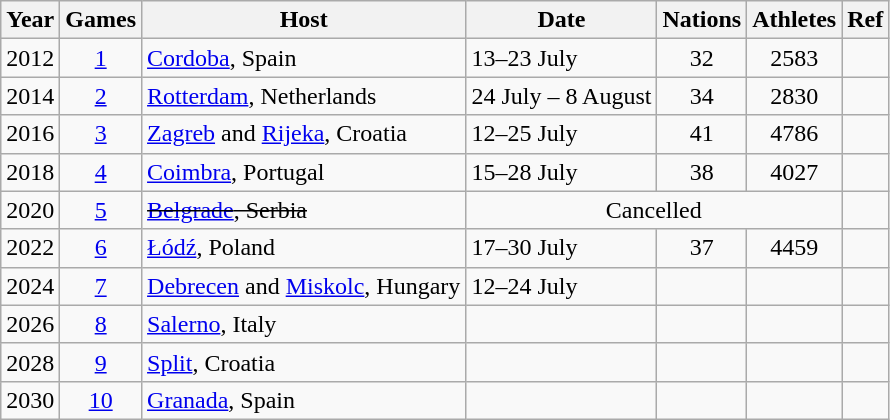<table class="wikitable">
<tr>
<th>Year</th>
<th>Games</th>
<th>Host</th>
<th>Date</th>
<th>Nations</th>
<th>Athletes</th>
<th>Ref</th>
</tr>
<tr>
<td align=center>2012</td>
<td align=center><a href='#'>1</a></td>
<td> <a href='#'>Cordoba</a>, Spain</td>
<td>13–23 July</td>
<td align=center>32</td>
<td align=center>2583</td>
<td></td>
</tr>
<tr>
<td align=center>2014</td>
<td align=center><a href='#'>2</a></td>
<td> <a href='#'>Rotterdam</a>, Netherlands</td>
<td>24 July – 8 August</td>
<td align=center>34</td>
<td align=center>2830</td>
<td></td>
</tr>
<tr>
<td align=center>2016</td>
<td align=center><a href='#'>3</a></td>
<td> <a href='#'>Zagreb</a> and <a href='#'>Rijeka</a>, Croatia</td>
<td>12–25 July</td>
<td align=center>41</td>
<td align=center>4786</td>
<td></td>
</tr>
<tr>
<td align=center>2018</td>
<td align=center><a href='#'>4</a></td>
<td> <a href='#'>Coimbra</a>, Portugal</td>
<td>15–28 July</td>
<td align=center>38</td>
<td align=center>4027</td>
<td></td>
</tr>
<tr>
<td align=center>2020</td>
<td align=center><a href='#'>5</a></td>
<td><s> <a href='#'>Belgrade</a>, Serbia</s></td>
<td colspan=3 align=center>Cancelled</td>
<td></td>
</tr>
<tr>
<td align=center>2022</td>
<td align=center><a href='#'>6</a></td>
<td> <a href='#'>Łódź</a>, Poland</td>
<td>17–30 July</td>
<td align=center>37</td>
<td align=center>4459</td>
<td></td>
</tr>
<tr>
<td align=center>2024</td>
<td align=center><a href='#'>7</a></td>
<td> <a href='#'>Debrecen</a> and <a href='#'>Miskolc</a>, Hungary</td>
<td>12–24 July</td>
<td align=center></td>
<td align=center></td>
<td></td>
</tr>
<tr>
<td align=center>2026</td>
<td align=center><a href='#'>8</a></td>
<td> <a href='#'>Salerno</a>, Italy</td>
<td></td>
<td align=center></td>
<td align=center></td>
<td></td>
</tr>
<tr>
<td align=center>2028</td>
<td align=center><a href='#'>9</a></td>
<td> <a href='#'>Split</a>, Croatia</td>
<td></td>
<td align=center></td>
<td align=center></td>
<td></td>
</tr>
<tr>
<td align=center>2030</td>
<td align=center><a href='#'>10</a></td>
<td> <a href='#'>Granada</a>, Spain</td>
<td></td>
<td align=center></td>
<td align=center></td>
<td></td>
</tr>
</table>
